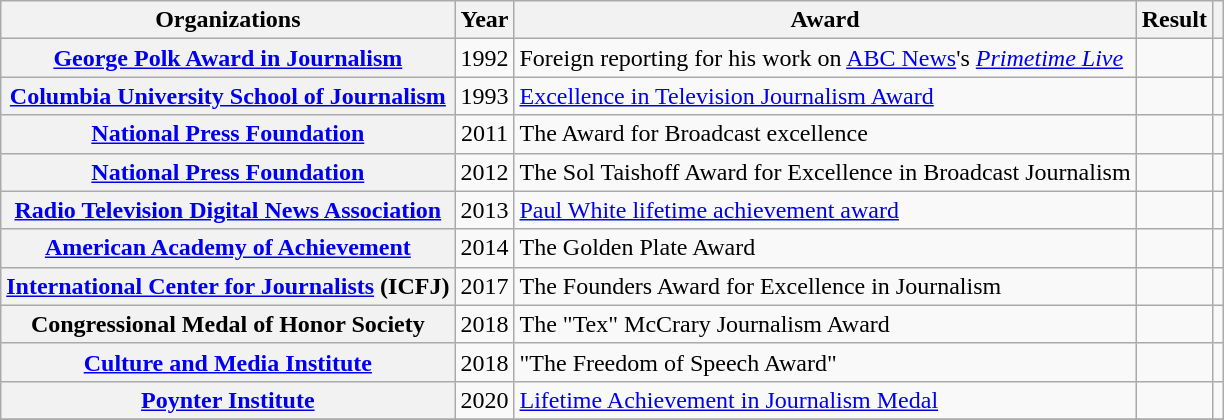<table class= "wikitable plainrowheaders sortable">
<tr>
<th>Organizations</th>
<th scope="col">Year</th>
<th scope="col">Award</th>
<th scope="col">Result</th>
<th scope="col" class="unsortable"></th>
</tr>
<tr>
<th scope="row" rowspan="1"><a href='#'>George Polk Award in Journalism</a></th>
<td style="text-align:center;">1992</td>
<td>Foreign reporting for his work on <a href='#'>ABC News</a>'s <em><a href='#'>Primetime Live</a></em></td>
<td></td>
<td></td>
</tr>
<tr>
<th scope="row" rowspan="1"><a href='#'>Columbia University School of Journalism</a></th>
<td style="text-align:center;">1993</td>
<td><a href='#'>Excellence in Television Journalism Award</a></td>
<td></td>
<td></td>
</tr>
<tr>
<th scope="row" rowspan="1"><a href='#'>National Press Foundation</a></th>
<td style="text-align:center;">2011</td>
<td>The Award for Broadcast excellence</td>
<td></td>
<td></td>
</tr>
<tr>
<th scope="row" rowspan="1"><a href='#'>National Press Foundation</a></th>
<td style="text-align:center;">2012</td>
<td>The Sol Taishoff Award for Excellence in Broadcast Journalism</td>
<td></td>
<td></td>
</tr>
<tr>
<th scope="row" rowspan="1"><a href='#'>Radio Television Digital News Association</a></th>
<td style="text-align:center;">2013</td>
<td><a href='#'>Paul White lifetime achievement award</a></td>
<td></td>
<td></td>
</tr>
<tr>
<th scope="row" rowspan="1"><a href='#'>American Academy of Achievement</a></th>
<td style="text-align:center;">2014</td>
<td>The Golden Plate Award</td>
<td></td>
<td></td>
</tr>
<tr>
<th scope="row" rowspan="1"><a href='#'>International Center for Journalists</a> (ICFJ)</th>
<td style="text-align:center;">2017</td>
<td>The Founders Award for Excellence in Journalism</td>
<td></td>
<td></td>
</tr>
<tr>
<th scope="row" rowspan="1">Congressional Medal of Honor Society</th>
<td style="text-align:center;">2018</td>
<td>The "Tex" McCrary Journalism Award</td>
<td></td>
<td></td>
</tr>
<tr>
<th scope="row" rowspan="1"><a href='#'>Culture and Media Institute</a></th>
<td style="text-align:center;">2018</td>
<td>"The Freedom of Speech Award"</td>
<td></td>
<td></td>
</tr>
<tr>
<th scope="row" rowspan="1"><a href='#'>Poynter Institute</a></th>
<td style="text-align:center;">2020</td>
<td><a href='#'>Lifetime Achievement in Journalism Medal</a></td>
<td></td>
<td></td>
</tr>
<tr>
</tr>
</table>
